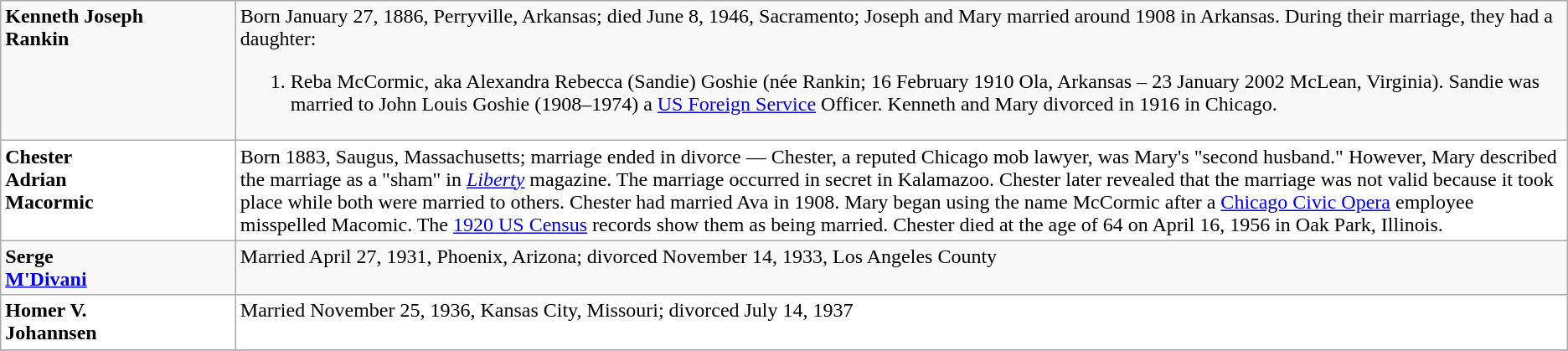<table class="wikitable">
<tr valign="top">
<td width="15%"><strong>Kenneth Joseph<br>Rankin</strong></td>
<td width="85%">Born January 27, 1886, Perryville, Arkansas; died June 8, 1946, Sacramento; Joseph and Mary married around 1908 in Arkansas. During their marriage, they had a daughter:<br><ol><li>Reba McCormic, aka Alexandra Rebecca (Sandie) Goshie (née Rankin; 16 February 1910 Ola, Arkansas – 23 January 2002 McLean, Virginia). Sandie was married to John Louis Goshie (1908–1974) a <a href='#'>US Foreign Service</a> Officer. Kenneth and Mary divorced in 1916 in Chicago.</li></ol></td>
</tr>
<tr valign="top">
<td style="background-color:#FFFFFF"><strong>Chester<br>Adrian<br>Macormic</strong></td>
<td style="background-color:#FFFFFF">Born  1883, Saugus, Massachusetts; marriage ended in divorce — Chester, a reputed Chicago mob lawyer, was Mary's "second husband." However, Mary described the marriage as a "sham" in <em><a href='#'>Liberty</a></em> magazine. The marriage occurred in secret in Kalamazoo. Chester later revealed that the marriage was not valid because it took place while both were married to others. Chester had married Ava in 1908. Mary began using the name McCormic after a <a href='#'>Chicago Civic Opera</a> employee misspelled Macomic. The <a href='#'>1920 US Census</a> records show them as being married. Chester died at the age of 64 on April 16, 1956 in Oak Park, Illinois.</td>
</tr>
<tr valign="top">
<td><strong>Serge<br><a href='#'>M'Divani</a></strong></td>
<td>Married April 27, 1931, Phoenix, Arizona; divorced November 14, 1933, Los Angeles County</td>
</tr>
<tr valign="top">
<td style="background-color:#FFFFFF"><strong>Homer V.<br>Johannsen</strong></td>
<td style="background-color:#FFFFFF">Married November 25, 1936, Kansas City, Missouri; divorced July 14, 1937</td>
</tr>
<tr valign="top">
</tr>
</table>
